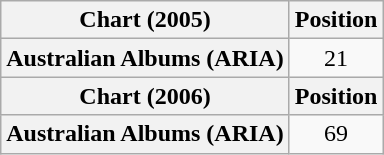<table class="wikitable plainrowheaders" style="text-align:center">
<tr>
<th scope="col">Chart (2005)</th>
<th scope="col">Position</th>
</tr>
<tr>
<th scope="row">Australian Albums (ARIA)</th>
<td>21</td>
</tr>
<tr>
<th scope="col">Chart (2006)</th>
<th scope="col">Position</th>
</tr>
<tr>
<th scope="row">Australian Albums (ARIA)</th>
<td>69</td>
</tr>
</table>
